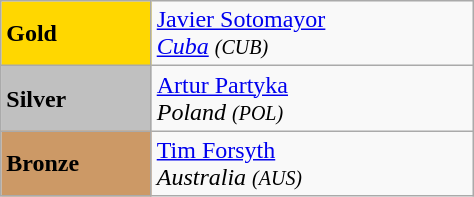<table class="wikitable" width=25%>
<tr>
<td bgcolor="gold"><strong>Gold</strong></td>
<td> <a href='#'>Javier Sotomayor</a><br><em><a href='#'>Cuba</a> <small>(CUB)</small></em></td>
</tr>
<tr>
<td bgcolor="silver"><strong>Silver</strong></td>
<td> <a href='#'>Artur Partyka</a><br><em>Poland <small>(POL)</small></em></td>
</tr>
<tr>
<td bgcolor="CC9966"><strong>Bronze</strong></td>
<td> <a href='#'>Tim Forsyth</a><br><em>Australia <small>(AUS)</small></em></td>
</tr>
</table>
